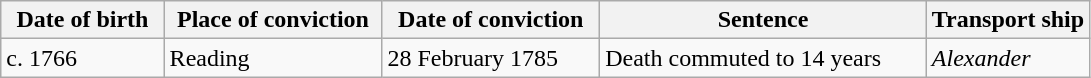<table class="wikitable sortable plainrowheaders" style="width=1024px;">
<tr>
<th style="width: 15%;">Date of birth</th>
<th style="width: 20%;">Place of conviction</th>
<th style="width: 20%;">Date of conviction</th>
<th style="width: 30%;">Sentence</th>
<th style="width: 15%;">Transport ship</th>
</tr>
<tr>
<td>c. 1766</td>
<td>Reading</td>
<td>28 February 1785</td>
<td>Death commuted to 14 years</td>
<td><em>Alexander</em></td>
</tr>
</table>
